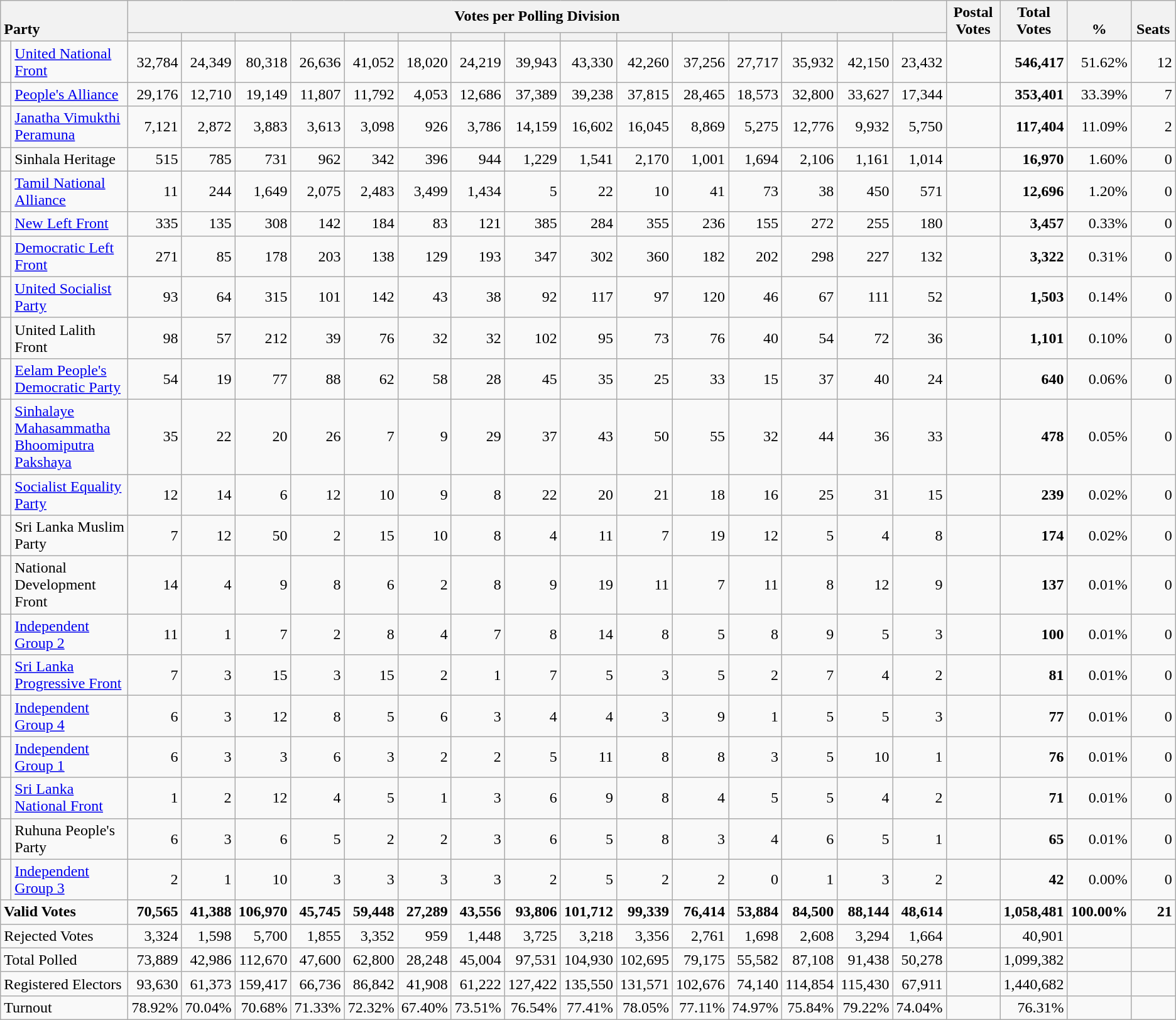<table class="wikitable" style="text-align:right;">
<tr>
<th style="text-align:left; vertical-align:bottom;" rowspan="2" colspan="2">Party</th>
<th colspan=15>Votes per Polling Division</th>
<th rowspan="2" style="vertical-align:bottom; text-align:center; width:50px;">Postal<br>Votes</th>
<th rowspan="2" style="vertical-align:bottom; text-align:center; width:50px;">Total Votes</th>
<th rowspan="2" style="vertical-align:bottom; text-align:center; width:50px;">%</th>
<th rowspan="2" style="vertical-align:bottom; text-align:center; width:40px;">Seats</th>
</tr>
<tr>
<th></th>
<th></th>
<th></th>
<th></th>
<th></th>
<th></th>
<th></th>
<th></th>
<th></th>
<th></th>
<th></th>
<th></th>
<th></th>
<th></th>
<th></th>
</tr>
<tr>
<td bgcolor=> </td>
<td align=left><a href='#'>United National Front</a></td>
<td>32,784</td>
<td>24,349</td>
<td>80,318</td>
<td>26,636</td>
<td>41,052</td>
<td>18,020</td>
<td>24,219</td>
<td>39,943</td>
<td>43,330</td>
<td>42,260</td>
<td>37,256</td>
<td>27,717</td>
<td>35,932</td>
<td>42,150</td>
<td>23,432</td>
<td></td>
<td><strong>546,417</strong></td>
<td>51.62%</td>
<td>12</td>
</tr>
<tr>
<td bgcolor=> </td>
<td align=left><a href='#'>People's Alliance</a></td>
<td>29,176</td>
<td>12,710</td>
<td>19,149</td>
<td>11,807</td>
<td>11,792</td>
<td>4,053</td>
<td>12,686</td>
<td>37,389</td>
<td>39,238</td>
<td>37,815</td>
<td>28,465</td>
<td>18,573</td>
<td>32,800</td>
<td>33,627</td>
<td>17,344</td>
<td></td>
<td><strong>353,401</strong></td>
<td>33.39%</td>
<td>7</td>
</tr>
<tr>
<td bgcolor=> </td>
<td align=left><a href='#'>Janatha Vimukthi Peramuna</a></td>
<td>7,121</td>
<td>2,872</td>
<td>3,883</td>
<td>3,613</td>
<td>3,098</td>
<td>926</td>
<td>3,786</td>
<td>14,159</td>
<td>16,602</td>
<td>16,045</td>
<td>8,869</td>
<td>5,275</td>
<td>12,776</td>
<td>9,932</td>
<td>5,750</td>
<td></td>
<td><strong>117,404</strong></td>
<td>11.09%</td>
<td>2</td>
</tr>
<tr>
<td bgcolor=> </td>
<td align=left>Sinhala Heritage</td>
<td>515</td>
<td>785</td>
<td>731</td>
<td>962</td>
<td>342</td>
<td>396</td>
<td>944</td>
<td>1,229</td>
<td>1,541</td>
<td>2,170</td>
<td>1,001</td>
<td>1,694</td>
<td>2,106</td>
<td>1,161</td>
<td>1,014</td>
<td></td>
<td><strong>16,970</strong></td>
<td>1.60%</td>
<td>0</td>
</tr>
<tr>
<td bgcolor=> </td>
<td align=left><a href='#'>Tamil National Alliance</a></td>
<td>11</td>
<td>244</td>
<td>1,649</td>
<td>2,075</td>
<td>2,483</td>
<td>3,499</td>
<td>1,434</td>
<td>5</td>
<td>22</td>
<td>10</td>
<td>41</td>
<td>73</td>
<td>38</td>
<td>450</td>
<td>571</td>
<td></td>
<td><strong>12,696</strong></td>
<td>1.20%</td>
<td>0</td>
</tr>
<tr>
<td bgcolor=> </td>
<td align=left><a href='#'>New Left Front</a></td>
<td>335</td>
<td>135</td>
<td>308</td>
<td>142</td>
<td>184</td>
<td>83</td>
<td>121</td>
<td>385</td>
<td>284</td>
<td>355</td>
<td>236</td>
<td>155</td>
<td>272</td>
<td>255</td>
<td>180</td>
<td></td>
<td><strong>3,457</strong></td>
<td>0.33%</td>
<td>0</td>
</tr>
<tr>
<td bgcolor=> </td>
<td align=left><a href='#'>Democratic Left Front</a></td>
<td>271</td>
<td>85</td>
<td>178</td>
<td>203</td>
<td>138</td>
<td>129</td>
<td>193</td>
<td>347</td>
<td>302</td>
<td>360</td>
<td>182</td>
<td>202</td>
<td>298</td>
<td>227</td>
<td>132</td>
<td></td>
<td><strong>3,322</strong></td>
<td>0.31%</td>
<td>0</td>
</tr>
<tr>
<td bgcolor=> </td>
<td align=left><a href='#'>United Socialist Party</a></td>
<td>93</td>
<td>64</td>
<td>315</td>
<td>101</td>
<td>142</td>
<td>43</td>
<td>38</td>
<td>92</td>
<td>117</td>
<td>97</td>
<td>120</td>
<td>46</td>
<td>67</td>
<td>111</td>
<td>52</td>
<td></td>
<td><strong>1,503</strong></td>
<td>0.14%</td>
<td>0</td>
</tr>
<tr>
<td bgcolor=> </td>
<td align=left>United Lalith Front</td>
<td>98</td>
<td>57</td>
<td>212</td>
<td>39</td>
<td>76</td>
<td>32</td>
<td>32</td>
<td>102</td>
<td>95</td>
<td>73</td>
<td>76</td>
<td>40</td>
<td>54</td>
<td>72</td>
<td>36</td>
<td></td>
<td><strong>1,101</strong></td>
<td>0.10%</td>
<td>0</td>
</tr>
<tr>
<td bgcolor=> </td>
<td align=left><a href='#'>Eelam People's Democratic Party</a></td>
<td>54</td>
<td>19</td>
<td>77</td>
<td>88</td>
<td>62</td>
<td>58</td>
<td>28</td>
<td>45</td>
<td>35</td>
<td>25</td>
<td>33</td>
<td>15</td>
<td>37</td>
<td>40</td>
<td>24</td>
<td></td>
<td><strong>640</strong></td>
<td>0.06%</td>
<td>0</td>
</tr>
<tr>
<td bgcolor=> </td>
<td align=left><a href='#'>Sinhalaye Mahasammatha Bhoomiputra Pakshaya</a></td>
<td>35</td>
<td>22</td>
<td>20</td>
<td>26</td>
<td>7</td>
<td>9</td>
<td>29</td>
<td>37</td>
<td>43</td>
<td>50</td>
<td>55</td>
<td>32</td>
<td>44</td>
<td>36</td>
<td>33</td>
<td></td>
<td><strong>478</strong></td>
<td>0.05%</td>
<td>0</td>
</tr>
<tr>
<td bgcolor=> </td>
<td align=left><a href='#'>Socialist Equality Party</a></td>
<td>12</td>
<td>14</td>
<td>6</td>
<td>12</td>
<td>10</td>
<td>9</td>
<td>8</td>
<td>22</td>
<td>20</td>
<td>21</td>
<td>18</td>
<td>16</td>
<td>25</td>
<td>31</td>
<td>15</td>
<td></td>
<td><strong>239</strong></td>
<td>0.02%</td>
<td>0</td>
</tr>
<tr>
<td bgcolor=> </td>
<td align=left>Sri Lanka Muslim Party</td>
<td>7</td>
<td>12</td>
<td>50</td>
<td>2</td>
<td>15</td>
<td>10</td>
<td>8</td>
<td>4</td>
<td>11</td>
<td>7</td>
<td>19</td>
<td>12</td>
<td>5</td>
<td>4</td>
<td>8</td>
<td></td>
<td><strong>174</strong></td>
<td>0.02%</td>
<td>0</td>
</tr>
<tr>
<td bgcolor=> </td>
<td align=left>National Development Front</td>
<td>14</td>
<td>4</td>
<td>9</td>
<td>8</td>
<td>6</td>
<td>2</td>
<td>8</td>
<td>9</td>
<td>19</td>
<td>11</td>
<td>7</td>
<td>11</td>
<td>8</td>
<td>12</td>
<td>9</td>
<td></td>
<td><strong>137</strong></td>
<td>0.01%</td>
<td>0</td>
</tr>
<tr>
<td bgcolor=> </td>
<td align=left><a href='#'>Independent Group 2</a></td>
<td>11</td>
<td>1</td>
<td>7</td>
<td>2</td>
<td>8</td>
<td>4</td>
<td>7</td>
<td>8</td>
<td>14</td>
<td>8</td>
<td>5</td>
<td>8</td>
<td>9</td>
<td>5</td>
<td>3</td>
<td></td>
<td><strong>100</strong></td>
<td>0.01%</td>
<td>0</td>
</tr>
<tr>
<td bgcolor=> </td>
<td align=left><a href='#'>Sri Lanka Progressive Front</a></td>
<td>7</td>
<td>3</td>
<td>15</td>
<td>3</td>
<td>15</td>
<td>2</td>
<td>1</td>
<td>7</td>
<td>5</td>
<td>3</td>
<td>5</td>
<td>2</td>
<td>7</td>
<td>4</td>
<td>2</td>
<td></td>
<td><strong>81</strong></td>
<td>0.01%</td>
<td>0</td>
</tr>
<tr>
<td bgcolor=> </td>
<td align=left><a href='#'>Independent Group 4</a></td>
<td>6</td>
<td>3</td>
<td>12</td>
<td>8</td>
<td>5</td>
<td>6</td>
<td>3</td>
<td>4</td>
<td>4</td>
<td>3</td>
<td>9</td>
<td>1</td>
<td>5</td>
<td>5</td>
<td>3</td>
<td></td>
<td><strong>77</strong></td>
<td>0.01%</td>
<td>0</td>
</tr>
<tr>
<td bgcolor=> </td>
<td align=left><a href='#'>Independent Group 1</a></td>
<td>6</td>
<td>3</td>
<td>3</td>
<td>6</td>
<td>3</td>
<td>2</td>
<td>2</td>
<td>5</td>
<td>11</td>
<td>8</td>
<td>8</td>
<td>3</td>
<td>5</td>
<td>10</td>
<td>1</td>
<td></td>
<td><strong>76</strong></td>
<td>0.01%</td>
<td>0</td>
</tr>
<tr>
<td bgcolor=> </td>
<td align=left><a href='#'>Sri Lanka National Front</a></td>
<td>1</td>
<td>2</td>
<td>12</td>
<td>4</td>
<td>5</td>
<td>1</td>
<td>3</td>
<td>6</td>
<td>9</td>
<td>8</td>
<td>4</td>
<td>5</td>
<td>5</td>
<td>4</td>
<td>2</td>
<td></td>
<td><strong>71</strong></td>
<td>0.01%</td>
<td>0</td>
</tr>
<tr>
<td bgcolor=> </td>
<td align=left>Ruhuna People's Party</td>
<td>6</td>
<td>3</td>
<td>6</td>
<td>5</td>
<td>2</td>
<td>2</td>
<td>3</td>
<td>6</td>
<td>5</td>
<td>8</td>
<td>3</td>
<td>4</td>
<td>6</td>
<td>5</td>
<td>1</td>
<td></td>
<td><strong>65</strong></td>
<td>0.01%</td>
<td>0</td>
</tr>
<tr>
<td bgcolor=> </td>
<td align=left><a href='#'>Independent Group 3</a></td>
<td>2</td>
<td>1</td>
<td>10</td>
<td>3</td>
<td>3</td>
<td>3</td>
<td>3</td>
<td>2</td>
<td>5</td>
<td>2</td>
<td>2</td>
<td>0</td>
<td>1</td>
<td>3</td>
<td>2</td>
<td></td>
<td><strong>42</strong></td>
<td>0.00%</td>
<td>0</td>
</tr>
<tr style="font-weight:bold">
<td style="text-align:left;" colspan="2">Valid Votes</td>
<td>70,565</td>
<td>41,388</td>
<td>106,970</td>
<td>45,745</td>
<td>59,448</td>
<td>27,289</td>
<td>43,556</td>
<td>93,806</td>
<td>101,712</td>
<td>99,339</td>
<td>76,414</td>
<td>53,884</td>
<td>84,500</td>
<td>88,144</td>
<td>48,614</td>
<td></td>
<td>1,058,481</td>
<td>100.00%</td>
<td>21</td>
</tr>
<tr>
<td style="text-align:left;" colspan="2">Rejected Votes</td>
<td>3,324</td>
<td>1,598</td>
<td>5,700</td>
<td>1,855</td>
<td>3,352</td>
<td>959</td>
<td>1,448</td>
<td>3,725</td>
<td>3,218</td>
<td>3,356</td>
<td>2,761</td>
<td>1,698</td>
<td>2,608</td>
<td>3,294</td>
<td>1,664</td>
<td></td>
<td>40,901</td>
<td></td>
<td></td>
</tr>
<tr>
<td style="text-align:left;" colspan="2">Total Polled</td>
<td>73,889</td>
<td>42,986</td>
<td>112,670</td>
<td>47,600</td>
<td>62,800</td>
<td>28,248</td>
<td>45,004</td>
<td>97,531</td>
<td>104,930</td>
<td>102,695</td>
<td>79,175</td>
<td>55,582</td>
<td>87,108</td>
<td>91,438</td>
<td>50,278</td>
<td></td>
<td>1,099,382</td>
<td></td>
<td></td>
</tr>
<tr>
<td style="text-align:left;" colspan="2">Registered Electors</td>
<td>93,630</td>
<td>61,373</td>
<td>159,417</td>
<td>66,736</td>
<td>86,842</td>
<td>41,908</td>
<td>61,222</td>
<td>127,422</td>
<td>135,550</td>
<td>131,571</td>
<td>102,676</td>
<td>74,140</td>
<td>114,854</td>
<td>115,430</td>
<td>67,911</td>
<td></td>
<td>1,440,682</td>
<td></td>
<td></td>
</tr>
<tr>
<td style="text-align:left;" colspan="2">Turnout</td>
<td>78.92%</td>
<td>70.04%</td>
<td>70.68%</td>
<td>71.33%</td>
<td>72.32%</td>
<td>67.40%</td>
<td>73.51%</td>
<td>76.54%</td>
<td>77.41%</td>
<td>78.05%</td>
<td>77.11%</td>
<td>74.97%</td>
<td>75.84%</td>
<td>79.22%</td>
<td>74.04%</td>
<td></td>
<td>76.31%</td>
<td></td>
<td></td>
</tr>
</table>
